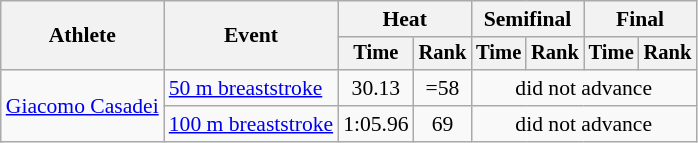<table class="wikitable" style="text-align:center; font-size:90%">
<tr>
<th rowspan="2">Athlete</th>
<th rowspan="2">Event</th>
<th colspan="2">Heat</th>
<th colspan="2">Semifinal</th>
<th colspan="2">Final</th>
</tr>
<tr style="font-size:95%">
<th>Time</th>
<th>Rank</th>
<th>Time</th>
<th>Rank</th>
<th>Time</th>
<th>Rank</th>
</tr>
<tr>
<td align=left rowspan=2><a href='#'>Giacomo Casadei</a></td>
<td align=left><a href='#'>50 m breaststroke</a></td>
<td>30.13</td>
<td>=58</td>
<td colspan=4>did not advance</td>
</tr>
<tr>
<td align=left><a href='#'>100 m breaststroke</a></td>
<td>1:05.96</td>
<td>69</td>
<td colspan=4>did not advance</td>
</tr>
</table>
